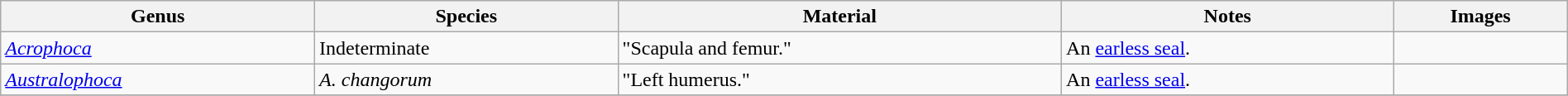<table class="wikitable" align="center" width="100%">
<tr>
<th>Genus</th>
<th>Species</th>
<th>Material</th>
<th>Notes</th>
<th>Images</th>
</tr>
<tr>
<td><em><a href='#'>Acrophoca</a></em></td>
<td>Indeterminate</td>
<td>"Scapula and femur."</td>
<td>An <a href='#'>earless seal</a>.</td>
<td></td>
</tr>
<tr>
<td><em><a href='#'>Australophoca</a></em></td>
<td><em>A. changorum</em></td>
<td>"Left humerus."</td>
<td>An <a href='#'>earless seal</a>.</td>
<td></td>
</tr>
<tr>
</tr>
</table>
